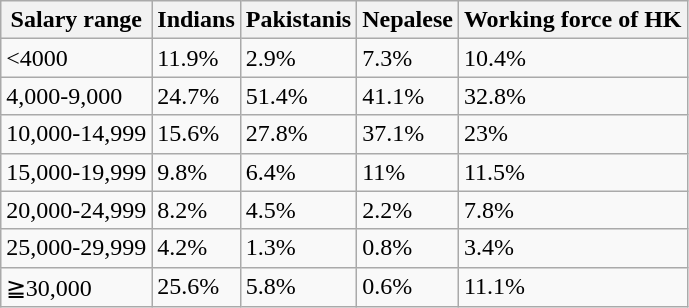<table class="wikitable">
<tr>
<th>Salary range</th>
<th>Indians</th>
<th>Pakistanis</th>
<th>Nepalese</th>
<th>Working force of HK</th>
</tr>
<tr>
<td><4000</td>
<td>11.9%</td>
<td>2.9%</td>
<td>7.3%</td>
<td>10.4%</td>
</tr>
<tr>
<td>4,000-9,000</td>
<td>24.7%</td>
<td>51.4%</td>
<td>41.1%</td>
<td>32.8%</td>
</tr>
<tr>
<td>10,000-14,999</td>
<td>15.6%</td>
<td>27.8%</td>
<td>37.1%</td>
<td>23%</td>
</tr>
<tr>
<td>15,000-19,999</td>
<td>9.8%</td>
<td>6.4%</td>
<td>11%</td>
<td>11.5%</td>
</tr>
<tr>
<td>20,000-24,999</td>
<td>8.2%</td>
<td>4.5%</td>
<td>2.2%</td>
<td>7.8%</td>
</tr>
<tr>
<td>25,000-29,999</td>
<td>4.2%</td>
<td>1.3%</td>
<td>0.8%</td>
<td>3.4%</td>
</tr>
<tr>
<td>≧30,000</td>
<td>25.6%</td>
<td>5.8%</td>
<td>0.6%</td>
<td>11.1%</td>
</tr>
</table>
